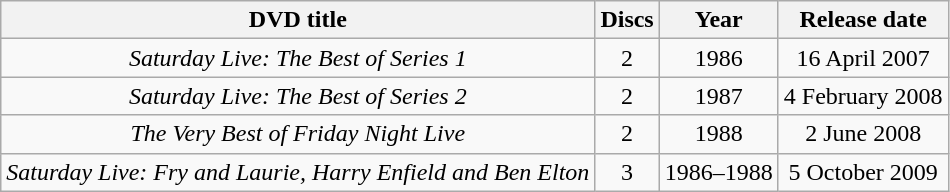<table class="wikitable" style="text-align: center;">
<tr>
<th>DVD title</th>
<th>Discs</th>
<th>Year</th>
<th>Release date</th>
</tr>
<tr>
<td><em>Saturday Live: The Best of Series 1</em></td>
<td>2</td>
<td>1986</td>
<td>16 April 2007</td>
</tr>
<tr>
<td><em>Saturday Live: The Best of Series 2</em></td>
<td>2</td>
<td>1987</td>
<td>4 February 2008</td>
</tr>
<tr>
<td><em>The Very Best of Friday Night Live</em></td>
<td>2</td>
<td>1988</td>
<td>2 June 2008</td>
</tr>
<tr>
<td><em>Saturday Live: Fry and Laurie, Harry Enfield and Ben Elton</em></td>
<td>3</td>
<td>1986–1988</td>
<td>5 October 2009</td>
</tr>
</table>
